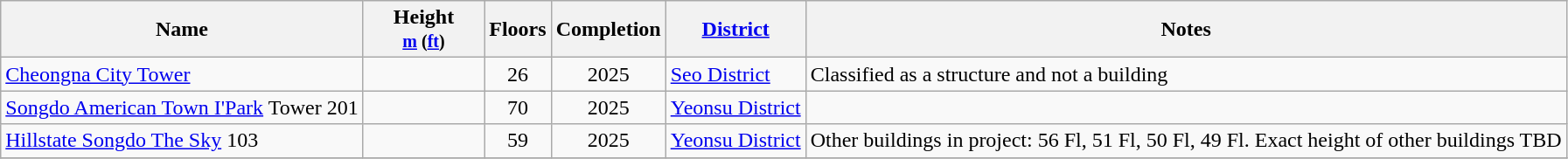<table class="wikitable sortable">
<tr>
<th>Name</th>
<th width="85px">Height<br><small><a href='#'>m</a> (<a href='#'>ft</a>)</small></th>
<th>Floors</th>
<th>Completion</th>
<th><a href='#'>District</a></th>
<th class="unsortable">Notes</th>
</tr>
<tr>
<td><a href='#'>Cheongna City Tower</a></td>
<td align="center"></td>
<td align="center">26</td>
<td align="center">2025</td>
<td><a href='#'>Seo District</a></td>
<td>Classified as a structure and not a building</td>
</tr>
<tr>
<td><a href='#'>Songdo American Town I'Park</a> Tower 201</td>
<td align="center"></td>
<td align="center">70</td>
<td align="center">2025</td>
<td><a href='#'>Yeonsu District</a></td>
<td></td>
</tr>
<tr>
<td><a href='#'>Hillstate Songdo The Sky</a> 103</td>
<td align="center"></td>
<td align="center">59</td>
<td align="center">2025</td>
<td><a href='#'>Yeonsu District</a></td>
<td>Other buildings in project: 56 Fl, 51 Fl, 50 Fl, 49 Fl. Exact height of other buildings TBD</td>
</tr>
<tr>
</tr>
</table>
